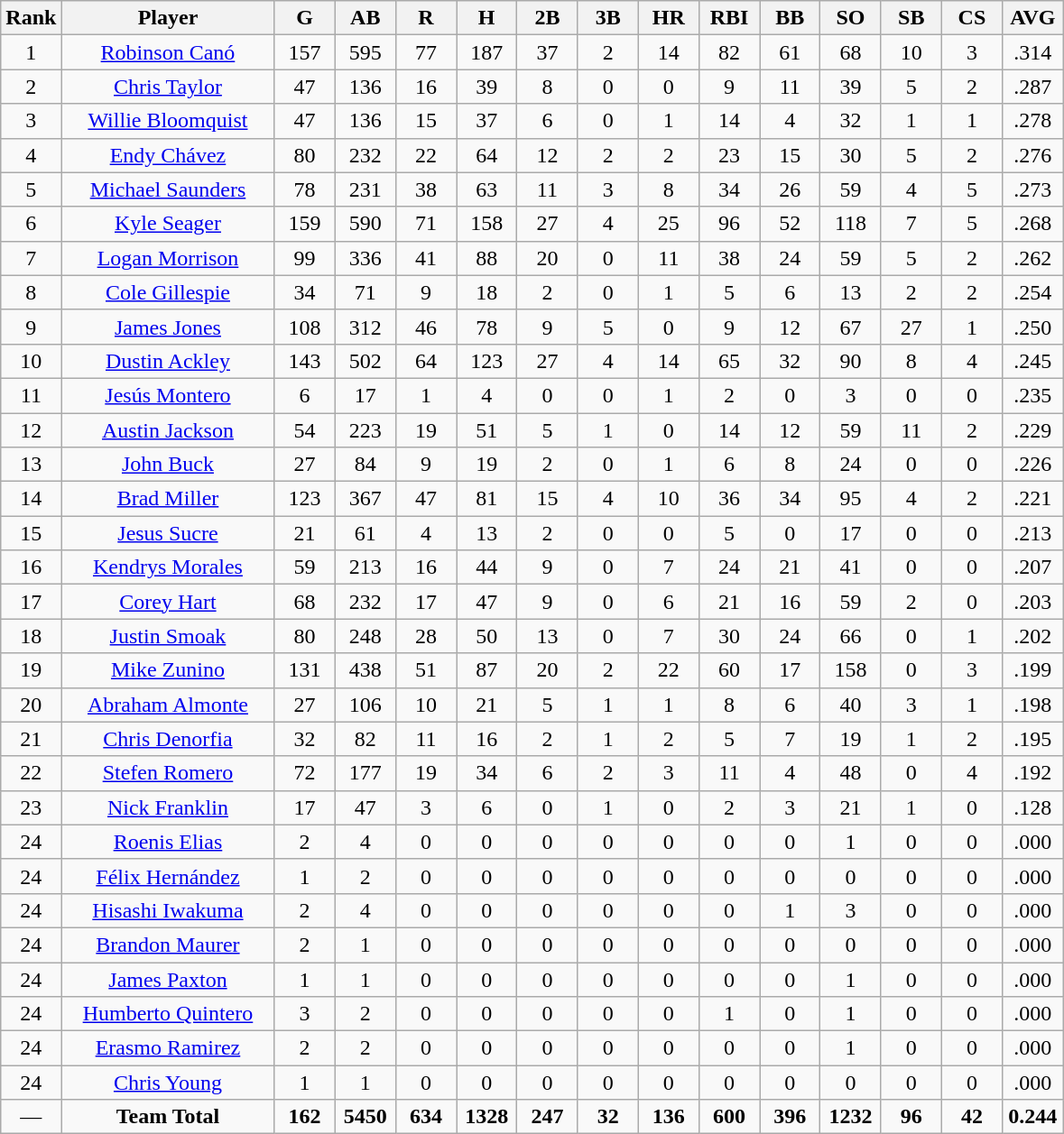<table class="wikitable sortable">
<tr>
<th bgcolor="#DDDDFF" width="5.7%">Rank</th>
<th bgcolor="#DDDDFF" width="20%">Player</th>
<th bgcolor="#DDDDFF" width="5.7%">G</th>
<th bgcolor="#DDDDFF" width="5.7%">AB</th>
<th bgcolor="#DDDDFF" width="5.7%">R</th>
<th bgcolor="#DDDDFF" width="5.7%">H</th>
<th bgcolor="#DDDDFF" width="5.7%">2B</th>
<th bgcolor="#DDDDFF" width="5.7%">3B</th>
<th bgcolor="#DDDDFF" width="5.7%">HR</th>
<th bgcolor="#DDDDFF" width="5.7%">RBI</th>
<th bgcolor="#DDDDFF" width="5.7%">BB</th>
<th bgcolor="#DDDDFF" width="5.7%">SO</th>
<th bgcolor="#DDDDFF" width="5.7%">SB</th>
<th bgcolor="#DDDDFF" width="5.7%">CS</th>
<th bgcolor="#DDDDFF" width="5.7%">AVG</th>
</tr>
<tr align="center">
<td>1</td>
<td><a href='#'>Robinson Canó</a></td>
<td>157</td>
<td>595</td>
<td>77</td>
<td>187</td>
<td>37</td>
<td>2</td>
<td>14</td>
<td>82</td>
<td>61</td>
<td>68</td>
<td>10</td>
<td>3</td>
<td>.314</td>
</tr>
<tr align="center">
<td>2</td>
<td><a href='#'>Chris Taylor</a></td>
<td>47</td>
<td>136</td>
<td>16</td>
<td>39</td>
<td>8</td>
<td>0</td>
<td>0</td>
<td>9</td>
<td>11</td>
<td>39</td>
<td>5</td>
<td>2</td>
<td>.287</td>
</tr>
<tr align="center">
<td>3</td>
<td><a href='#'>Willie Bloomquist</a></td>
<td>47</td>
<td>136</td>
<td>15</td>
<td>37</td>
<td>6</td>
<td>0</td>
<td>1</td>
<td>14</td>
<td>4</td>
<td>32</td>
<td>1</td>
<td>1</td>
<td>.278</td>
</tr>
<tr align="center">
<td>4</td>
<td><a href='#'>Endy Chávez</a></td>
<td>80</td>
<td>232</td>
<td>22</td>
<td>64</td>
<td>12</td>
<td>2</td>
<td>2</td>
<td>23</td>
<td>15</td>
<td>30</td>
<td>5</td>
<td>2</td>
<td>.276</td>
</tr>
<tr align="center">
<td>5</td>
<td><a href='#'>Michael Saunders</a></td>
<td>78</td>
<td>231</td>
<td>38</td>
<td>63</td>
<td>11</td>
<td>3</td>
<td>8</td>
<td>34</td>
<td>26</td>
<td>59</td>
<td>4</td>
<td>5</td>
<td>.273</td>
</tr>
<tr align="center">
<td>6</td>
<td><a href='#'>Kyle Seager</a></td>
<td>159</td>
<td>590</td>
<td>71</td>
<td>158</td>
<td>27</td>
<td>4</td>
<td>25</td>
<td>96</td>
<td>52</td>
<td>118</td>
<td>7</td>
<td>5</td>
<td>.268</td>
</tr>
<tr align="center">
<td>7</td>
<td><a href='#'>Logan Morrison</a></td>
<td>99</td>
<td>336</td>
<td>41</td>
<td>88</td>
<td>20</td>
<td>0</td>
<td>11</td>
<td>38</td>
<td>24</td>
<td>59</td>
<td>5</td>
<td>2</td>
<td>.262</td>
</tr>
<tr align="center">
<td>8</td>
<td><a href='#'>Cole Gillespie</a></td>
<td>34</td>
<td>71</td>
<td>9</td>
<td>18</td>
<td>2</td>
<td>0</td>
<td>1</td>
<td>5</td>
<td>6</td>
<td>13</td>
<td>2</td>
<td>2</td>
<td>.254</td>
</tr>
<tr align="center">
<td>9</td>
<td><a href='#'>James Jones</a></td>
<td>108</td>
<td>312</td>
<td>46</td>
<td>78</td>
<td>9</td>
<td>5</td>
<td>0</td>
<td>9</td>
<td>12</td>
<td>67</td>
<td>27</td>
<td>1</td>
<td>.250</td>
</tr>
<tr align="center">
<td>10</td>
<td><a href='#'>Dustin Ackley</a></td>
<td>143</td>
<td>502</td>
<td>64</td>
<td>123</td>
<td>27</td>
<td>4</td>
<td>14</td>
<td>65</td>
<td>32</td>
<td>90</td>
<td>8</td>
<td>4</td>
<td>.245</td>
</tr>
<tr align="center">
<td>11</td>
<td><a href='#'>Jesús Montero</a></td>
<td>6</td>
<td>17</td>
<td>1</td>
<td>4</td>
<td>0</td>
<td>0</td>
<td>1</td>
<td>2</td>
<td>0</td>
<td>3</td>
<td>0</td>
<td>0</td>
<td>.235</td>
</tr>
<tr align="center">
<td>12</td>
<td><a href='#'>Austin Jackson</a></td>
<td>54</td>
<td>223</td>
<td>19</td>
<td>51</td>
<td>5</td>
<td>1</td>
<td>0</td>
<td>14</td>
<td>12</td>
<td>59</td>
<td>11</td>
<td>2</td>
<td>.229</td>
</tr>
<tr align="center">
<td>13</td>
<td><a href='#'>John Buck</a></td>
<td>27</td>
<td>84</td>
<td>9</td>
<td>19</td>
<td>2</td>
<td>0</td>
<td>1</td>
<td>6</td>
<td>8</td>
<td>24</td>
<td>0</td>
<td>0</td>
<td>.226</td>
</tr>
<tr align="center">
<td>14</td>
<td><a href='#'>Brad Miller</a></td>
<td>123</td>
<td>367</td>
<td>47</td>
<td>81</td>
<td>15</td>
<td>4</td>
<td>10</td>
<td>36</td>
<td>34</td>
<td>95</td>
<td>4</td>
<td>2</td>
<td>.221</td>
</tr>
<tr align="center">
<td>15</td>
<td><a href='#'>Jesus Sucre</a></td>
<td>21</td>
<td>61</td>
<td>4</td>
<td>13</td>
<td>2</td>
<td>0</td>
<td>0</td>
<td>5</td>
<td>0</td>
<td>17</td>
<td>0</td>
<td>0</td>
<td>.213</td>
</tr>
<tr align="center">
<td>16</td>
<td><a href='#'>Kendrys Morales</a></td>
<td>59</td>
<td>213</td>
<td>16</td>
<td>44</td>
<td>9</td>
<td>0</td>
<td>7</td>
<td>24</td>
<td>21</td>
<td>41</td>
<td>0</td>
<td>0</td>
<td>.207</td>
</tr>
<tr align="center">
<td>17</td>
<td><a href='#'>Corey Hart</a></td>
<td>68</td>
<td>232</td>
<td>17</td>
<td>47</td>
<td>9</td>
<td>0</td>
<td>6</td>
<td>21</td>
<td>16</td>
<td>59</td>
<td>2</td>
<td>0</td>
<td>.203</td>
</tr>
<tr align="center">
<td>18</td>
<td><a href='#'>Justin Smoak</a></td>
<td>80</td>
<td>248</td>
<td>28</td>
<td>50</td>
<td>13</td>
<td>0</td>
<td>7</td>
<td>30</td>
<td>24</td>
<td>66</td>
<td>0</td>
<td>1</td>
<td>.202</td>
</tr>
<tr align="center">
<td>19</td>
<td><a href='#'>Mike Zunino</a></td>
<td>131</td>
<td>438</td>
<td>51</td>
<td>87</td>
<td>20</td>
<td>2</td>
<td>22</td>
<td>60</td>
<td>17</td>
<td>158</td>
<td>0</td>
<td>3</td>
<td>.199</td>
</tr>
<tr align="center">
<td>20</td>
<td><a href='#'>Abraham Almonte</a></td>
<td>27</td>
<td>106</td>
<td>10</td>
<td>21</td>
<td>5</td>
<td>1</td>
<td>1</td>
<td>8</td>
<td>6</td>
<td>40</td>
<td>3</td>
<td>1</td>
<td>.198</td>
</tr>
<tr align="center">
<td>21</td>
<td><a href='#'>Chris Denorfia</a></td>
<td>32</td>
<td>82</td>
<td>11</td>
<td>16</td>
<td>2</td>
<td>1</td>
<td>2</td>
<td>5</td>
<td>7</td>
<td>19</td>
<td>1</td>
<td>2</td>
<td>.195</td>
</tr>
<tr align="center">
<td>22</td>
<td><a href='#'>Stefen Romero</a></td>
<td>72</td>
<td>177</td>
<td>19</td>
<td>34</td>
<td>6</td>
<td>2</td>
<td>3</td>
<td>11</td>
<td>4</td>
<td>48</td>
<td>0</td>
<td>4</td>
<td>.192</td>
</tr>
<tr align="center">
<td>23</td>
<td><a href='#'>Nick Franklin</a></td>
<td>17</td>
<td>47</td>
<td>3</td>
<td>6</td>
<td>0</td>
<td>1</td>
<td>0</td>
<td>2</td>
<td>3</td>
<td>21</td>
<td>1</td>
<td>0</td>
<td>.128</td>
</tr>
<tr align="center">
<td>24</td>
<td><a href='#'>Roenis Elias</a></td>
<td>2</td>
<td>4</td>
<td>0</td>
<td>0</td>
<td>0</td>
<td>0</td>
<td>0</td>
<td>0</td>
<td>0</td>
<td>1</td>
<td>0</td>
<td>0</td>
<td>.000</td>
</tr>
<tr align="center">
<td>24</td>
<td><a href='#'>Félix Hernández</a></td>
<td>1</td>
<td>2</td>
<td>0</td>
<td>0</td>
<td>0</td>
<td>0</td>
<td>0</td>
<td>0</td>
<td>0</td>
<td>0</td>
<td>0</td>
<td>0</td>
<td>.000</td>
</tr>
<tr align="center">
<td>24</td>
<td><a href='#'>Hisashi Iwakuma</a></td>
<td>2</td>
<td>4</td>
<td>0</td>
<td>0</td>
<td>0</td>
<td>0</td>
<td>0</td>
<td>0</td>
<td>1</td>
<td>3</td>
<td>0</td>
<td>0</td>
<td>.000</td>
</tr>
<tr align="center">
<td>24</td>
<td><a href='#'>Brandon Maurer</a></td>
<td>2</td>
<td>1</td>
<td>0</td>
<td>0</td>
<td>0</td>
<td>0</td>
<td>0</td>
<td>0</td>
<td>0</td>
<td>0</td>
<td>0</td>
<td>0</td>
<td>.000</td>
</tr>
<tr align="center">
<td>24</td>
<td><a href='#'>James Paxton</a></td>
<td>1</td>
<td>1</td>
<td>0</td>
<td>0</td>
<td>0</td>
<td>0</td>
<td>0</td>
<td>0</td>
<td>0</td>
<td>1</td>
<td>0</td>
<td>0</td>
<td>.000</td>
</tr>
<tr align="center">
<td>24</td>
<td><a href='#'>Humberto Quintero</a></td>
<td>3</td>
<td>2</td>
<td>0</td>
<td>0</td>
<td>0</td>
<td>0</td>
<td>0</td>
<td>1</td>
<td>0</td>
<td>1</td>
<td>0</td>
<td>0</td>
<td>.000</td>
</tr>
<tr align="center">
<td>24</td>
<td><a href='#'>Erasmo Ramirez</a></td>
<td>2</td>
<td>2</td>
<td>0</td>
<td>0</td>
<td>0</td>
<td>0</td>
<td>0</td>
<td>0</td>
<td>0</td>
<td>1</td>
<td>0</td>
<td>0</td>
<td>.000</td>
</tr>
<tr align="center">
<td>24</td>
<td><a href='#'>Chris Young</a></td>
<td>1</td>
<td>1</td>
<td>0</td>
<td>0</td>
<td>0</td>
<td>0</td>
<td>0</td>
<td>0</td>
<td>0</td>
<td>0</td>
<td>0</td>
<td>0</td>
<td>.000</td>
</tr>
<tr class=sortbottom - align="center">
<td>—</td>
<td><strong>Team Total</strong></td>
<td><strong>162</strong></td>
<td><strong>5450</strong></td>
<td><strong>634</strong></td>
<td><strong>1328</strong></td>
<td><strong>247</strong></td>
<td><strong>32</strong></td>
<td><strong>136</strong></td>
<td><strong>600</strong></td>
<td><strong>396</strong></td>
<td><strong>1232</strong></td>
<td><strong>96</strong></td>
<td><strong>42</strong></td>
<td><strong>0.244</strong></td>
</tr>
</table>
